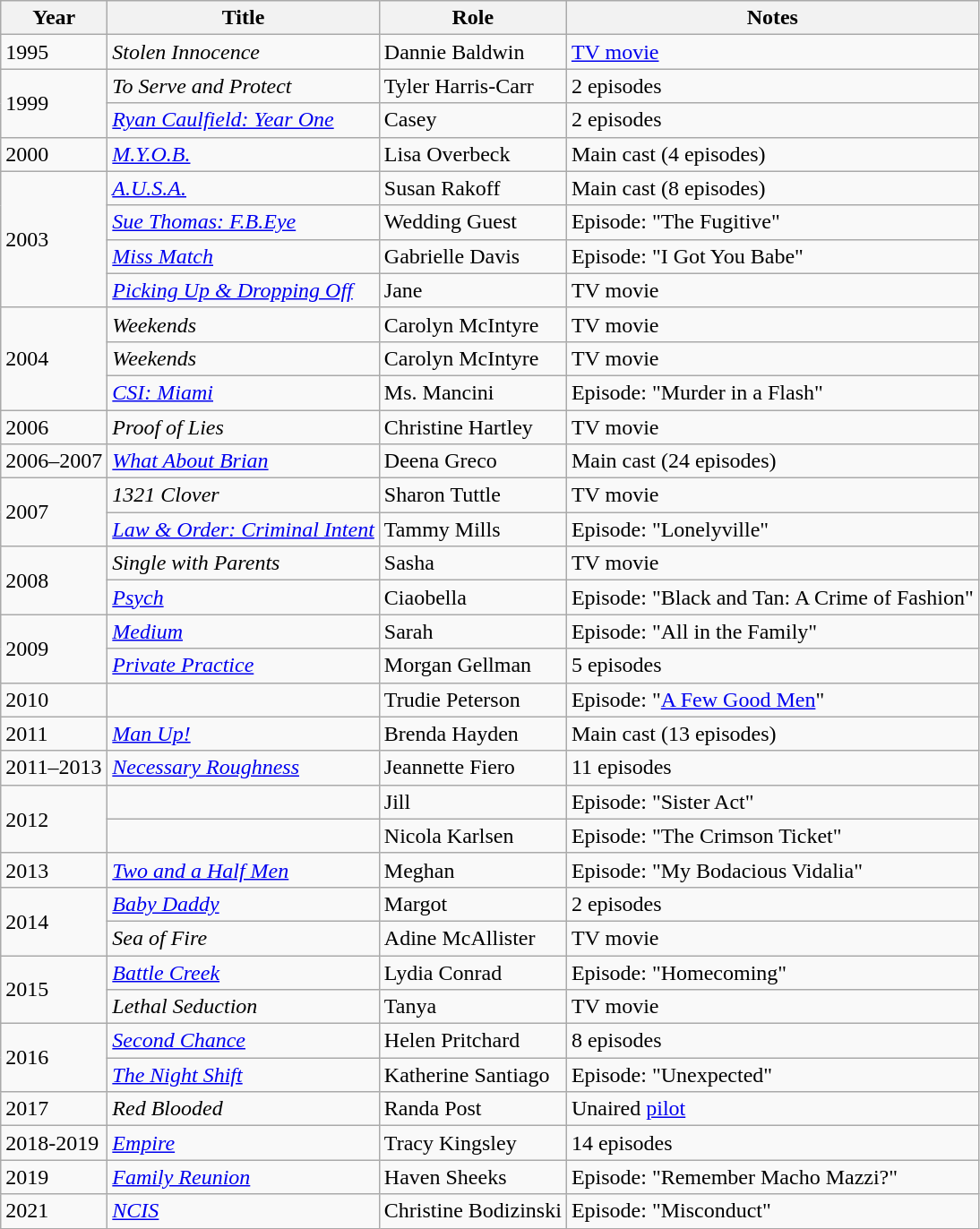<table class="wikitable sortable">
<tr>
<th>Year</th>
<th>Title</th>
<th>Role</th>
<th class="unsortable">Notes</th>
</tr>
<tr>
<td>1995</td>
<td><em>Stolen Innocence</em></td>
<td>Dannie Baldwin</td>
<td><a href='#'>TV movie</a></td>
</tr>
<tr>
<td rowspan="2">1999</td>
<td><em>To Serve and Protect</em></td>
<td>Tyler Harris-Carr</td>
<td>2 episodes</td>
</tr>
<tr>
<td><em><a href='#'>Ryan Caulfield: Year One</a></em></td>
<td>Casey</td>
<td>2 episodes</td>
</tr>
<tr>
<td>2000</td>
<td><em><a href='#'>M.Y.O.B.</a></em></td>
<td>Lisa Overbeck</td>
<td>Main cast (4 episodes)</td>
</tr>
<tr>
<td rowspan="4">2003</td>
<td><em><a href='#'>A.U.S.A.</a></em></td>
<td>Susan Rakoff</td>
<td>Main cast (8 episodes)</td>
</tr>
<tr>
<td><em><a href='#'>Sue Thomas: F.B.Eye</a></em></td>
<td>Wedding Guest</td>
<td>Episode: "The Fugitive"</td>
</tr>
<tr>
<td><em><a href='#'>Miss Match</a></em></td>
<td>Gabrielle Davis</td>
<td>Episode: "I Got You Babe"</td>
</tr>
<tr>
<td><em><a href='#'>Picking Up & Dropping Off</a></em></td>
<td>Jane</td>
<td>TV movie</td>
</tr>
<tr>
<td rowspan="3">2004</td>
<td><em>Weekends</em></td>
<td>Carolyn McIntyre</td>
<td>TV movie</td>
</tr>
<tr>
<td><em>Weekends</em></td>
<td>Carolyn McIntyre</td>
<td>TV movie</td>
</tr>
<tr>
<td><em><a href='#'>CSI: Miami</a></em></td>
<td>Ms. Mancini</td>
<td>Episode: "Murder in a Flash"</td>
</tr>
<tr>
<td>2006</td>
<td><em>Proof of Lies</em></td>
<td>Christine Hartley</td>
<td>TV movie</td>
</tr>
<tr>
<td>2006–2007</td>
<td><em><a href='#'>What About Brian</a></em></td>
<td>Deena Greco</td>
<td>Main cast (24 episodes)</td>
</tr>
<tr>
<td rowspan="2">2007</td>
<td><em>1321 Clover</em></td>
<td>Sharon Tuttle</td>
<td>TV movie</td>
</tr>
<tr>
<td><em><a href='#'>Law & Order: Criminal Intent</a></em></td>
<td>Tammy Mills</td>
<td>Episode: "Lonelyville"</td>
</tr>
<tr>
<td rowspan="2">2008</td>
<td><em>Single with Parents</em></td>
<td>Sasha</td>
<td>TV movie</td>
</tr>
<tr>
<td><em><a href='#'>Psych</a></em></td>
<td>Ciaobella</td>
<td>Episode: "Black and Tan: A Crime of Fashion"</td>
</tr>
<tr>
<td rowspan="2">2009</td>
<td><em><a href='#'>Medium</a></em></td>
<td>Sarah</td>
<td>Episode: "All in the Family"</td>
</tr>
<tr>
<td><em><a href='#'>Private Practice</a></em></td>
<td>Morgan Gellman</td>
<td>5 episodes</td>
</tr>
<tr>
<td>2010</td>
<td><em></em></td>
<td>Trudie Peterson</td>
<td>Episode: "<a href='#'>A Few Good Men</a>"</td>
</tr>
<tr>
<td>2011</td>
<td><em><a href='#'>Man Up!</a></em></td>
<td>Brenda Hayden</td>
<td>Main cast (13 episodes)</td>
</tr>
<tr>
<td>2011–2013</td>
<td><em><a href='#'>Necessary Roughness</a></em></td>
<td>Jeannette Fiero</td>
<td>11 episodes</td>
</tr>
<tr>
<td rowspan="2">2012</td>
<td><em></em></td>
<td>Jill</td>
<td>Episode: "Sister Act"</td>
</tr>
<tr>
<td><em></em></td>
<td>Nicola Karlsen</td>
<td>Episode: "The Crimson Ticket"</td>
</tr>
<tr>
<td>2013</td>
<td><em><a href='#'>Two and a Half Men</a></em></td>
<td>Meghan</td>
<td>Episode: "My Bodacious Vidalia"</td>
</tr>
<tr>
<td rowspan="2">2014</td>
<td><em><a href='#'>Baby Daddy</a></em></td>
<td>Margot</td>
<td>2 episodes</td>
</tr>
<tr>
<td><em>Sea of Fire</em></td>
<td>Adine McAllister</td>
<td>TV movie</td>
</tr>
<tr>
<td rowspan="2">2015</td>
<td><em><a href='#'>Battle Creek</a></em></td>
<td>Lydia Conrad</td>
<td>Episode: "Homecoming"</td>
</tr>
<tr>
<td><em>Lethal Seduction</em></td>
<td>Tanya</td>
<td>TV movie</td>
</tr>
<tr>
<td rowspan="2">2016</td>
<td><em><a href='#'>Second Chance</a></em></td>
<td>Helen Pritchard</td>
<td>8 episodes</td>
</tr>
<tr>
<td><em><a href='#'>The Night Shift</a></em></td>
<td>Katherine Santiago</td>
<td>Episode: "Unexpected"</td>
</tr>
<tr>
<td>2017</td>
<td><em>Red Blooded</em></td>
<td>Randa Post</td>
<td>Unaired <a href='#'>pilot</a></td>
</tr>
<tr>
<td>2018-2019</td>
<td><em><a href='#'>Empire</a></em></td>
<td>Tracy Kingsley</td>
<td>14 episodes</td>
</tr>
<tr>
<td>2019</td>
<td><em><a href='#'>Family Reunion</a></em></td>
<td>Haven Sheeks</td>
<td>Episode: "Remember Macho Mazzi?"</td>
</tr>
<tr>
<td>2021</td>
<td><em><a href='#'>NCIS</a></em></td>
<td>Christine Bodizinski</td>
<td>Episode: "Misconduct"</td>
</tr>
</table>
